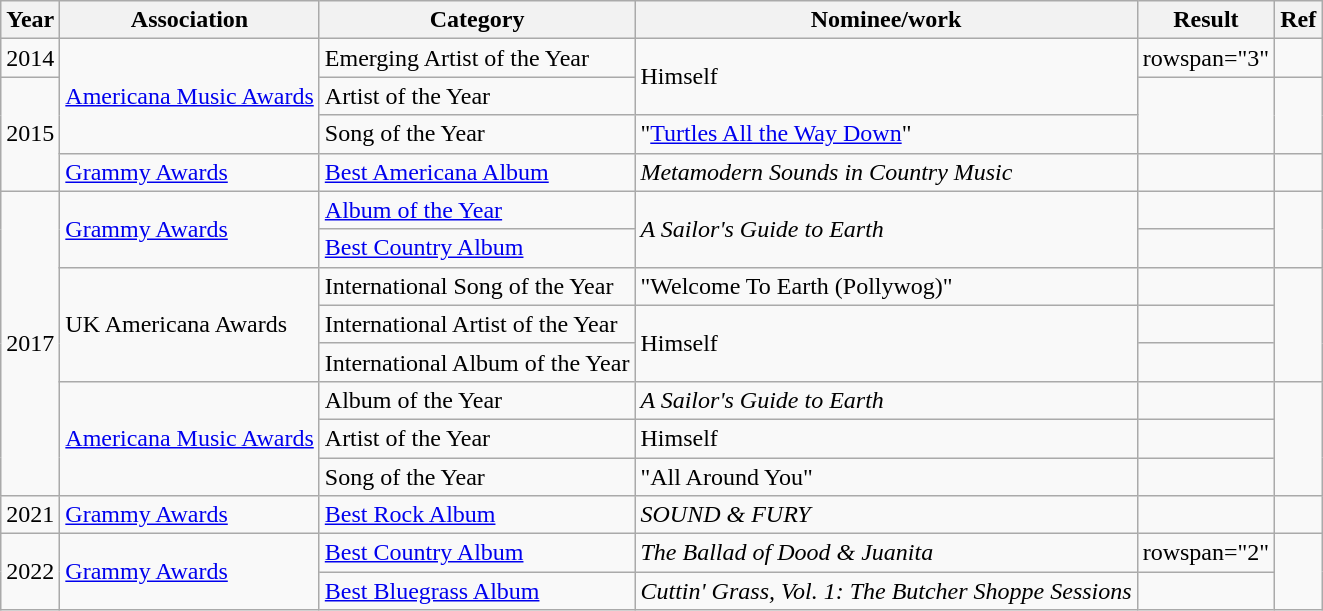<table class="wikitable plainrowheaders">
<tr>
<th>Year</th>
<th>Association</th>
<th>Category</th>
<th>Nominee/work</th>
<th>Result</th>
<th>Ref</th>
</tr>
<tr>
<td>2014</td>
<td rowspan="3"><a href='#'>Americana Music Awards</a></td>
<td>Emerging Artist of the Year</td>
<td rowspan=2>Himself</td>
<td>rowspan="3" </td>
<td></td>
</tr>
<tr>
<td rowspan="3">2015</td>
<td>Artist of the Year</td>
<td rowspan=2></td>
</tr>
<tr>
<td>Song of the Year</td>
<td>"<a href='#'>Turtles All the Way Down</a>"</td>
</tr>
<tr>
<td><a href='#'>Grammy Awards</a></td>
<td><a href='#'>Best Americana Album</a></td>
<td><em>Metamodern Sounds in Country Music</em></td>
<td></td>
<td></td>
</tr>
<tr>
<td rowspan="8">2017</td>
<td rowspan="2"><a href='#'>Grammy Awards</a></td>
<td><a href='#'>Album of the Year</a></td>
<td rowspan="2"><em>A Sailor's Guide to Earth</em></td>
<td></td>
<td rowspan=2></td>
</tr>
<tr>
<td><a href='#'>Best Country Album</a></td>
<td></td>
</tr>
<tr>
<td rowspan="3">UK Americana Awards</td>
<td>International Song of the Year</td>
<td>"Welcome To Earth (Pollywog)"</td>
<td></td>
<td rowspan=3></td>
</tr>
<tr>
<td>International Artist of the Year</td>
<td rowspan="2">Himself</td>
<td></td>
</tr>
<tr>
<td>International Album of the Year</td>
<td></td>
</tr>
<tr>
<td rowspan=3><a href='#'>Americana Music Awards</a></td>
<td>Album of the Year</td>
<td><em>A Sailor's Guide to Earth</em></td>
<td></td>
<td rowspan=3></td>
</tr>
<tr>
<td>Artist of the Year</td>
<td>Himself</td>
<td></td>
</tr>
<tr>
<td>Song of the Year</td>
<td>"All Around You"</td>
<td></td>
</tr>
<tr>
<td>2021</td>
<td><a href='#'>Grammy Awards</a></td>
<td><a href='#'>Best Rock Album</a></td>
<td><em>SOUND & FURY</em></td>
<td></td>
<td></td>
</tr>
<tr>
<td rowspan="2">2022</td>
<td rowspan="2"><a href='#'>Grammy Awards</a></td>
<td><a href='#'>Best Country Album</a></td>
<td><em>The Ballad of Dood & Juanita</em></td>
<td>rowspan="2"  </td>
<td rowspan="2"></td>
</tr>
<tr>
<td><a href='#'>Best Bluegrass Album</a></td>
<td><em>Cuttin' Grass, Vol. 1: The Butcher Shoppe Sessions</em></td>
</tr>
</table>
